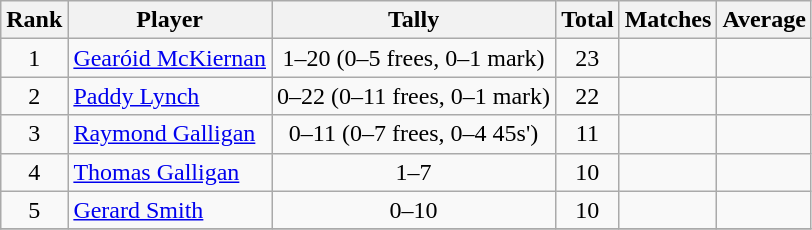<table class="wikitable">
<tr>
<th>Rank</th>
<th>Player</th>
<th class="unsortable">Tally</th>
<th>Total</th>
<th>Matches</th>
<th>Average</th>
</tr>
<tr>
<td rowspan=1 align=center>1</td>
<td><a href='#'>Gearóid McKiernan</a></td>
<td align=center>1–20 (0–5 frees, 0–1 mark)</td>
<td align=center>23</td>
<td align=center></td>
<td align=center></td>
</tr>
<tr>
<td rowspan=1 align=center>2</td>
<td><a href='#'>Paddy Lynch</a></td>
<td align=center>0–22 (0–11 frees, 0–1 mark)</td>
<td align=center>22</td>
<td align=center></td>
<td align=center></td>
</tr>
<tr>
<td rowspan=1 align=center>3</td>
<td><a href='#'>Raymond Galligan</a></td>
<td align=center>0–11 (0–7 frees, 0–4 45s')</td>
<td align=center>11</td>
<td align=center></td>
<td align=center></td>
</tr>
<tr>
<td rowspan=1 align=center>4</td>
<td><a href='#'>Thomas Galligan</a></td>
<td align=center>1–7</td>
<td align=center>10</td>
<td align=center></td>
<td align=center></td>
</tr>
<tr>
<td rowspan=1 align=center>5</td>
<td><a href='#'>Gerard Smith</a></td>
<td align=center>0–10</td>
<td align=center>10</td>
<td align=center></td>
<td align=center></td>
</tr>
<tr>
</tr>
</table>
